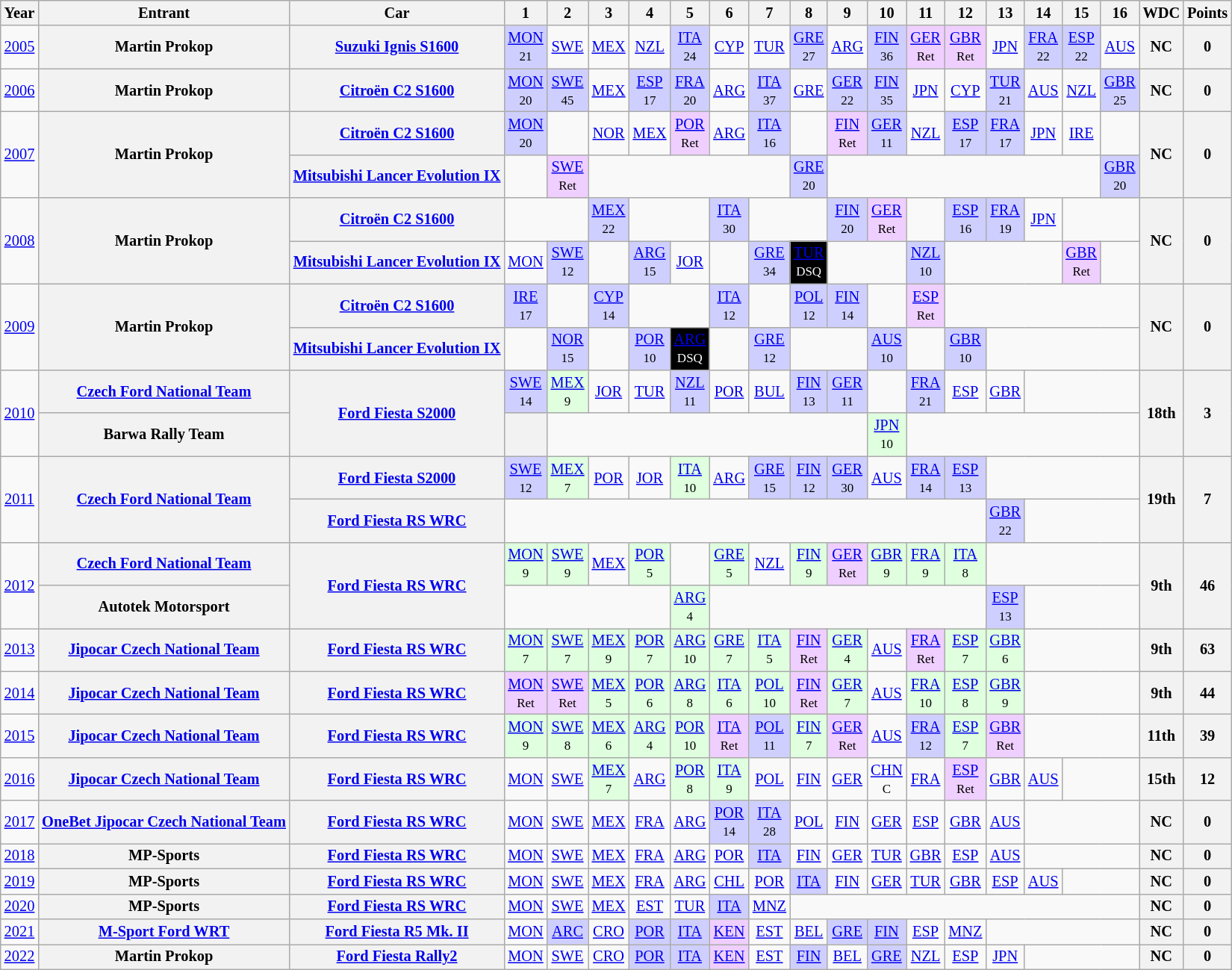<table class="wikitable" border="1" style="text-align:center; font-size:85%;">
<tr>
<th>Year</th>
<th>Entrant</th>
<th>Car</th>
<th>1</th>
<th>2</th>
<th>3</th>
<th>4</th>
<th>5</th>
<th>6</th>
<th>7</th>
<th>8</th>
<th>9</th>
<th>10</th>
<th>11</th>
<th>12</th>
<th>13</th>
<th>14</th>
<th>15</th>
<th>16</th>
<th>WDC</th>
<th>Points</th>
</tr>
<tr>
<td><a href='#'>2005</a></td>
<th nowrap>Martin Prokop</th>
<th nowrap><a href='#'>Suzuki Ignis S1600</a></th>
<td style="background:#CFCFFF;"><a href='#'>MON</a><br><small>21</small></td>
<td><a href='#'>SWE</a></td>
<td><a href='#'>MEX</a></td>
<td><a href='#'>NZL</a></td>
<td style="background:#CFCFFF;"><a href='#'>ITA</a><br><small>24</small></td>
<td><a href='#'>CYP</a></td>
<td><a href='#'>TUR</a></td>
<td style="background:#CFCFFF;"><a href='#'>GRE</a><br><small>27</small></td>
<td><a href='#'>ARG</a></td>
<td style="background:#CFCFFF;"><a href='#'>FIN</a><br><small>36</small></td>
<td style="background:#EFCFFF;"><a href='#'>GER</a><br><small>Ret</small></td>
<td style="background:#EFCFFF;"><a href='#'>GBR</a><br><small>Ret</small></td>
<td><a href='#'>JPN</a></td>
<td style="background:#CFCFFF;"><a href='#'>FRA</a><br><small>22</small></td>
<td style="background:#CFCFFF;"><a href='#'>ESP</a><br><small>22</small></td>
<td><a href='#'>AUS</a></td>
<th>NC</th>
<th>0</th>
</tr>
<tr>
<td><a href='#'>2006</a></td>
<th nowrap>Martin Prokop</th>
<th nowrap><a href='#'>Citroën C2 S1600</a></th>
<td style="background:#CFCFFF;"><a href='#'>MON</a><br><small>20</small></td>
<td style="background:#CFCFFF;"><a href='#'>SWE</a><br><small>45</small></td>
<td><a href='#'>MEX</a></td>
<td style="background:#CFCFFF;"><a href='#'>ESP</a><br><small>17</small></td>
<td style="background:#CFCFFF;"><a href='#'>FRA</a><br><small>20</small></td>
<td><a href='#'>ARG</a></td>
<td style="background:#CFCFFF;"><a href='#'>ITA</a><br><small>37</small></td>
<td><a href='#'>GRE</a></td>
<td style="background:#CFCFFF;"><a href='#'>GER</a><br><small>22</small></td>
<td style="background:#CFCFFF;"><a href='#'>FIN</a><br><small>35</small></td>
<td><a href='#'>JPN</a></td>
<td><a href='#'>CYP</a></td>
<td style="background:#CFCFFF;"><a href='#'>TUR</a><br><small>21</small></td>
<td><a href='#'>AUS</a></td>
<td><a href='#'>NZL</a></td>
<td style="background:#CFCFFF;"><a href='#'>GBR</a><br><small>25</small></td>
<th>NC</th>
<th>0</th>
</tr>
<tr>
<td rowspan=2><a href='#'>2007</a></td>
<th rowspan=2 nowrap>Martin Prokop</th>
<th nowrap><a href='#'>Citroën C2 S1600</a></th>
<td style="background:#CFCFFF;"><a href='#'>MON</a><br><small>20</small></td>
<td></td>
<td><a href='#'>NOR</a></td>
<td><a href='#'>MEX</a></td>
<td style="background:#EFCFFF;"><a href='#'>POR</a><br><small>Ret</small></td>
<td><a href='#'>ARG</a></td>
<td style="background:#CFCFFF;"><a href='#'>ITA</a><br><small>16</small></td>
<td></td>
<td style="background:#EFCFFF;"><a href='#'>FIN</a><br><small>Ret</small></td>
<td style="background:#CFCFFF;"><a href='#'>GER</a><br><small>11</small></td>
<td><a href='#'>NZL</a></td>
<td style="background:#CFCFFF;"><a href='#'>ESP</a><br><small>17</small></td>
<td style="background:#CFCFFF;"><a href='#'>FRA</a><br><small>17</small></td>
<td><a href='#'>JPN</a></td>
<td><a href='#'>IRE</a></td>
<td></td>
<th rowspan=2>NC</th>
<th rowspan=2>0</th>
</tr>
<tr>
<th nowrap><a href='#'>Mitsubishi Lancer Evolution IX</a></th>
<td></td>
<td style="background:#EFCFFF;"><a href='#'>SWE</a><br><small>Ret</small></td>
<td colspan=5></td>
<td style="background:#CFCFFF;"><a href='#'>GRE</a><br><small>20</small></td>
<td colspan=7></td>
<td style="background:#CFCFFF;"><a href='#'>GBR</a><br><small>20</small></td>
</tr>
<tr>
<td rowspan=2><a href='#'>2008</a></td>
<th rowspan=2 nowrap>Martin Prokop</th>
<th nowrap><a href='#'>Citroën C2 S1600</a></th>
<td colspan=2></td>
<td style="background:#CFCFFF;"><a href='#'>MEX</a><br><small>22</small></td>
<td colspan=2></td>
<td style="background:#CFCFFF;"><a href='#'>ITA</a><br><small>30</small></td>
<td colspan=2></td>
<td style="background:#CFCFFF;"><a href='#'>FIN</a><br><small>20</small></td>
<td style="background:#EFCFFF;"><a href='#'>GER</a><br><small>Ret</small></td>
<td></td>
<td style="background:#CFCFFF;"><a href='#'>ESP</a><br><small>16</small></td>
<td style="background:#CFCFFF;"><a href='#'>FRA</a><br><small>19</small></td>
<td><a href='#'>JPN</a></td>
<td colspan=2></td>
<th rowspan=2>NC</th>
<th rowspan=2>0</th>
</tr>
<tr>
<th nowrap><a href='#'>Mitsubishi Lancer Evolution IX</a></th>
<td><a href='#'>MON</a></td>
<td style="background:#CFCFFF;"><a href='#'>SWE</a><br><small>12</small></td>
<td></td>
<td style="background:#CFCFFF;"><a href='#'>ARG</a><br><small>15</small></td>
<td><a href='#'>JOR</a></td>
<td></td>
<td style="background:#CFCFFF;"><a href='#'>GRE</a><br><small>34</small></td>
<td style="background:#000000; color:#ffffff"><a href='#'><span>TUR</span></a><br><small>DSQ</small></td>
<td colspan=2></td>
<td style="background:#CFCFFF;"><a href='#'>NZL</a><br><small>10</small></td>
<td colspan=3></td>
<td style="background:#EFCFFF;"><a href='#'>GBR</a><br><small>Ret</small></td>
<td></td>
</tr>
<tr>
<td rowspan=2><a href='#'>2009</a></td>
<th rowspan=2 nowrap>Martin Prokop</th>
<th nowrap><a href='#'>Citroën C2 S1600</a></th>
<td style="background:#CFCFFF;"><a href='#'>IRE</a><br><small>17</small></td>
<td></td>
<td style="background:#CFCFFF;"><a href='#'>CYP</a><br><small>14</small></td>
<td colspan=2></td>
<td style="background:#CFCFFF;"><a href='#'>ITA</a><br><small>12</small></td>
<td></td>
<td style="background:#CFCFFF;"><a href='#'>POL</a><br><small>12</small></td>
<td style="background:#CFCFFF;"><a href='#'>FIN</a><br><small>14</small></td>
<td></td>
<td style="background:#EFCFFF;"><a href='#'>ESP</a><br><small>Ret</small></td>
<td colspan=5></td>
<th rowspan=2>NC</th>
<th rowspan=2>0</th>
</tr>
<tr>
<th nowrap><a href='#'>Mitsubishi Lancer Evolution IX</a></th>
<td></td>
<td style="background:#CFCFFF;"><a href='#'>NOR</a><br><small>15</small></td>
<td></td>
<td style="background:#CFCFFF;"><a href='#'>POR</a><br><small>10</small></td>
<td style="background:#000000; color:#ffffff"><a href='#'><span>ARG</span></a><br><small>DSQ</small></td>
<td></td>
<td style="background:#CFCFFF;"><a href='#'>GRE</a><br><small>12</small></td>
<td colspan=2></td>
<td style="background:#CFCFFF;"><a href='#'>AUS</a><br><small>10</small></td>
<td></td>
<td style="background:#CFCFFF;"><a href='#'>GBR</a><br><small>10</small></td>
<td colspan=4></td>
</tr>
<tr>
<td rowspan=2><a href='#'>2010</a></td>
<th nowrap><a href='#'>Czech Ford National Team</a></th>
<th rowspan=2 nowrap><a href='#'>Ford Fiesta S2000</a></th>
<td style="background:#CFCFFF;"><a href='#'>SWE</a><br><small>14</small></td>
<td style="background:#dfffdf;"><a href='#'>MEX</a><br><small>9</small></td>
<td><a href='#'>JOR</a></td>
<td><a href='#'>TUR</a></td>
<td style="background:#CFCFFF;"><a href='#'>NZL</a><br><small>11</small></td>
<td><a href='#'>POR</a></td>
<td><a href='#'>BUL</a></td>
<td style="background:#CFCFFF;"><a href='#'>FIN</a><br><small>13</small></td>
<td style="background:#CFCFFF;"><a href='#'>GER</a><br><small>11</small></td>
<td></td>
<td style="background:#CFCFFF;"><a href='#'>FRA</a><br><small>21</small></td>
<td><a href='#'>ESP</a></td>
<td><a href='#'>GBR</a></td>
<td colspan=3></td>
<th rowspan=2>18th</th>
<th rowspan=2>3</th>
</tr>
<tr>
<th nowrap>Barwa Rally Team</th>
<th></th>
<td colspan=8></td>
<td style="background:#DFFFDF;"><a href='#'>JPN</a><br><small>10</small></td>
<td colspan=7></td>
</tr>
<tr>
<td rowspan=2><a href='#'>2011</a></td>
<th rowspan=2 nowrap><a href='#'>Czech Ford National Team</a></th>
<th nowrap><a href='#'>Ford Fiesta S2000</a></th>
<td style="background:#CFCFFF;"><a href='#'>SWE</a><br><small>12</small></td>
<td style="background:#DFFFDF;"><a href='#'>MEX</a><br><small>7</small></td>
<td><a href='#'>POR</a></td>
<td><a href='#'>JOR</a></td>
<td style="background:#DFFFDF;"><a href='#'>ITA</a><br><small>10</small></td>
<td><a href='#'>ARG</a></td>
<td style="background:#CFCFFF;"><a href='#'>GRE</a><br><small>15</small></td>
<td style="background:#CFCFFF;"><a href='#'>FIN</a><br><small>12</small></td>
<td style="background:#CFCFFF;"><a href='#'>GER</a><br><small>30</small></td>
<td><a href='#'>AUS</a></td>
<td style="background:#CFCFFF;"><a href='#'>FRA</a><br><small>14</small></td>
<td style="background:#CFCFFF;"><a href='#'>ESP</a><br><small>13</small></td>
<td colspan=4></td>
<th rowspan=2>19th</th>
<th rowspan=2>7</th>
</tr>
<tr>
<th nowrap><a href='#'>Ford Fiesta RS WRC</a></th>
<td colspan=12></td>
<td style="background:#CFCFFF;"><a href='#'>GBR</a><br><small>22</small></td>
<td colspan=3></td>
</tr>
<tr>
<td rowspan=2><a href='#'>2012</a></td>
<th nowrap><a href='#'>Czech Ford National Team</a></th>
<th rowspan=2 nowrap><a href='#'>Ford Fiesta RS WRC</a></th>
<td style="background:#DFFFDF;"><a href='#'>MON</a><br><small>9</small></td>
<td style="background:#DFFFDF;"><a href='#'>SWE</a><br><small>9</small></td>
<td><a href='#'>MEX</a></td>
<td style="background:#DFFFDF;"><a href='#'>POR</a><br><small>5</small></td>
<td></td>
<td style="background:#DFFFDF;"><a href='#'>GRE</a><br><small>5</small></td>
<td><a href='#'>NZL</a></td>
<td style="background:#DFFFDF;"><a href='#'>FIN</a><br><small>9</small></td>
<td style="background:#EFCFFF;"><a href='#'>GER</a><br><small>Ret</small></td>
<td style="background:#DFFFDF;"><a href='#'>GBR</a><br><small>9</small></td>
<td style="background:#DFFFDF;"><a href='#'>FRA</a><br><small>9</small></td>
<td style="background:#DFFFDF;"><a href='#'>ITA</a><br><small>8</small></td>
<td colspan=4></td>
<th rowspan=2>9th</th>
<th rowspan=2>46</th>
</tr>
<tr>
<th nowrap>Autotek Motorsport</th>
<td colspan=4></td>
<td style="background:#DFFFDF;"><a href='#'>ARG</a><br><small>4</small></td>
<td colspan=7></td>
<td style="background:#CFCFFF;"><a href='#'>ESP</a><br><small>13</small></td>
<td colspan=3></td>
</tr>
<tr>
<td><a href='#'>2013</a></td>
<th nowrap><a href='#'>Jipocar Czech National Team</a></th>
<th nowrap><a href='#'>Ford Fiesta RS WRC</a></th>
<td style="background:#DFFFDF;"><a href='#'>MON</a><br><small>7</small></td>
<td style="background:#DFFFDF;"><a href='#'>SWE</a><br><small>7</small></td>
<td style="background:#DFFFDF;"><a href='#'>MEX</a><br><small>9</small></td>
<td style="background:#DFFFDF;"><a href='#'>POR</a><br><small>7</small></td>
<td style="background:#DFFFDF;"><a href='#'>ARG</a><br><small>10</small></td>
<td style="background:#DFFFDF;"><a href='#'>GRE</a><br><small>7</small></td>
<td style="background:#DFFFDF;"><a href='#'>ITA</a><br><small>5</small></td>
<td style="background:#EFCFFF;"><a href='#'>FIN</a><br><small>Ret</small></td>
<td style="background:#DFFFDF;"><a href='#'>GER</a><br><small>4</small></td>
<td><a href='#'>AUS</a></td>
<td style="background:#EFCFFF;"><a href='#'>FRA</a><br><small>Ret</small></td>
<td style="background:#DFFFDF;"><a href='#'>ESP</a><br><small>7</small></td>
<td style="background:#DFFFDF;"><a href='#'>GBR</a><br><small>6</small></td>
<td colspan=3></td>
<th>9th</th>
<th>63</th>
</tr>
<tr>
<td><a href='#'>2014</a></td>
<th nowrap><a href='#'>Jipocar Czech National Team</a></th>
<th nowrap><a href='#'>Ford Fiesta RS WRC</a></th>
<td style="background:#EFCFFF;"><a href='#'>MON</a><br><small>Ret</small></td>
<td style="background:#EFCFFF;"><a href='#'>SWE</a><br><small>Ret</small></td>
<td style="background:#DFFFDF;"><a href='#'>MEX</a><br><small>5</small></td>
<td style="background:#DFFFDF;"><a href='#'>POR</a><br><small>6</small></td>
<td style="background:#DFFFDF;"><a href='#'>ARG</a><br><small>8</small></td>
<td style="background:#DFFFDF;"><a href='#'>ITA</a><br><small>6</small></td>
<td style="background:#DFFFDF;"><a href='#'>POL</a><br><small>10</small></td>
<td style="background:#EFCFFF;"><a href='#'>FIN</a><br><small>Ret</small></td>
<td style="background:#DFFFDF;"><a href='#'>GER</a><br><small>7</small></td>
<td><a href='#'>AUS</a></td>
<td style="background:#DFFFDF;"><a href='#'>FRA</a><br><small>10</small></td>
<td style="background:#DFFFDF;"><a href='#'>ESP</a><br><small>8</small></td>
<td style="background:#DFFFDF;"><a href='#'>GBR</a><br><small>9</small></td>
<td colspan=3></td>
<th>9th</th>
<th>44</th>
</tr>
<tr>
<td><a href='#'>2015</a></td>
<th nowrap><a href='#'>Jipocar Czech National Team</a></th>
<th nowrap><a href='#'>Ford Fiesta RS WRC</a></th>
<td style="background:#DFFFDF;"><a href='#'>MON</a><br><small>9</small></td>
<td style="background:#DFFFDF;"><a href='#'>SWE</a><br><small>8</small></td>
<td style="background:#DFFFDF;"><a href='#'>MEX</a><br><small>6</small></td>
<td style="background:#DFFFDF;"><a href='#'>ARG</a><br><small>4</small></td>
<td style="background:#DFFFDF;"><a href='#'>POR</a><br><small>10</small></td>
<td style="background:#EFCFFF;"><a href='#'>ITA</a><br><small>Ret</small></td>
<td style="background:#CFCFFF;"><a href='#'>POL</a><br><small>11</small></td>
<td style="background:#DFFFDF;"><a href='#'>FIN</a><br><small>7</small></td>
<td style="background:#EFCFFF;"><a href='#'>GER</a><br><small>Ret</small></td>
<td><a href='#'>AUS</a></td>
<td style="background:#CFCFFF;"><a href='#'>FRA</a><br><small>12</small></td>
<td style="background:#DFFFDF;"><a href='#'>ESP</a><br><small>7</small></td>
<td style="background:#EFCFFF;"><a href='#'>GBR</a><br><small>Ret</small></td>
<td colspan=3></td>
<th>11th</th>
<th>39</th>
</tr>
<tr>
<td><a href='#'>2016</a></td>
<th nowrap><a href='#'>Jipocar Czech National Team</a></th>
<th nowrap><a href='#'>Ford Fiesta RS WRC</a></th>
<td><a href='#'>MON</a></td>
<td><a href='#'>SWE</a></td>
<td style="background:#DFFFDF;"><a href='#'>MEX</a><br><small>7</small></td>
<td><a href='#'>ARG</a></td>
<td style="background:#DFFFDF;"><a href='#'>POR</a><br><small>8</small></td>
<td style="background:#DFFFDF;"><a href='#'>ITA</a><br><small>9</small></td>
<td><a href='#'>POL</a></td>
<td><a href='#'>FIN</a></td>
<td><a href='#'>GER</a></td>
<td><a href='#'>CHN</a><br><small>C</small></td>
<td><a href='#'>FRA</a></td>
<td style="background:#EFCFFF;"><a href='#'>ESP</a><br><small>Ret</small></td>
<td><a href='#'>GBR</a></td>
<td><a href='#'>AUS</a></td>
<td colspan=2></td>
<th>15th</th>
<th>12</th>
</tr>
<tr>
<td><a href='#'>2017</a></td>
<th nowrap><a href='#'>OneBet Jipocar Czech National Team</a></th>
<th nowrap><a href='#'>Ford Fiesta RS WRC</a></th>
<td><a href='#'>MON</a></td>
<td><a href='#'>SWE</a></td>
<td><a href='#'>MEX</a></td>
<td><a href='#'>FRA</a></td>
<td><a href='#'>ARG</a></td>
<td style="background:#CFCFFF;"><a href='#'>POR</a><br><small>14</small></td>
<td style="background:#CFCFFF;"><a href='#'>ITA</a><br><small>28</small></td>
<td><a href='#'>POL</a></td>
<td><a href='#'>FIN</a></td>
<td><a href='#'>GER</a></td>
<td><a href='#'>ESP</a></td>
<td><a href='#'>GBR</a></td>
<td><a href='#'>AUS</a></td>
<td colspan=3></td>
<th>NC</th>
<th>0</th>
</tr>
<tr>
<td><a href='#'>2018</a></td>
<th nowrap>MP-Sports</th>
<th nowrap><a href='#'>Ford Fiesta RS WRC</a></th>
<td><a href='#'>MON</a></td>
<td><a href='#'>SWE</a></td>
<td><a href='#'>MEX</a></td>
<td><a href='#'>FRA</a></td>
<td><a href='#'>ARG</a></td>
<td><a href='#'>POR</a></td>
<td style="background:#CFCFFF;"><a href='#'>ITA</a><br></td>
<td><a href='#'>FIN</a></td>
<td><a href='#'>GER</a></td>
<td><a href='#'>TUR</a></td>
<td><a href='#'>GBR</a></td>
<td><a href='#'>ESP</a></td>
<td><a href='#'>AUS</a></td>
<td colspan=3></td>
<th>NC</th>
<th>0</th>
</tr>
<tr>
<td><a href='#'>2019</a></td>
<th nowrap>MP-Sports</th>
<th nowrap><a href='#'>Ford Fiesta RS WRC</a></th>
<td><a href='#'>MON</a></td>
<td><a href='#'>SWE</a></td>
<td><a href='#'>MEX</a></td>
<td><a href='#'>FRA</a></td>
<td><a href='#'>ARG</a></td>
<td><a href='#'>CHL</a></td>
<td><a href='#'>POR</a></td>
<td style="background:#CFCFFF;"><a href='#'>ITA</a><br></td>
<td><a href='#'>FIN</a></td>
<td><a href='#'>GER</a></td>
<td><a href='#'>TUR</a></td>
<td><a href='#'>GBR</a></td>
<td><a href='#'>ESP</a></td>
<td><a href='#'>AUS</a><br></td>
<td colspan=2></td>
<th>NC</th>
<th>0</th>
</tr>
<tr>
<td><a href='#'>2020</a></td>
<th nowrap>MP-Sports</th>
<th nowrap><a href='#'>Ford Fiesta RS WRC</a></th>
<td><a href='#'>MON</a></td>
<td><a href='#'>SWE</a></td>
<td><a href='#'>MEX</a></td>
<td><a href='#'>EST</a></td>
<td><a href='#'>TUR</a></td>
<td style="background:#CFCFFF;"><a href='#'>ITA</a><br></td>
<td><a href='#'>MNZ</a></td>
<td colspan=9></td>
<th>NC</th>
<th>0</th>
</tr>
<tr>
<td><a href='#'>2021</a></td>
<th nowrap><a href='#'>M-Sport Ford WRT</a></th>
<th nowrap><a href='#'>Ford Fiesta R5 Mk. II</a></th>
<td><a href='#'>MON</a></td>
<td style="background:#CFCFFF;"><a href='#'>ARC</a><br></td>
<td><a href='#'>CRO</a></td>
<td style="background:#CFCFFF;"><a href='#'>POR</a><br></td>
<td style="background:#CFCFFF;"><a href='#'>ITA</a><br></td>
<td style="background:#EFCFFF;"><a href='#'>KEN</a><br></td>
<td><a href='#'>EST</a></td>
<td><a href='#'>BEL</a></td>
<td style="background:#CFCFFF;"><a href='#'>GRE</a><br></td>
<td style="background:#CFCFFF;"><a href='#'>FIN</a><br></td>
<td><a href='#'>ESP</a></td>
<td><a href='#'>MNZ</a></td>
<td colspan=4></td>
<th>NC</th>
<th>0</th>
</tr>
<tr>
<td><a href='#'>2022</a></td>
<th nowrap>Martin Prokop</th>
<th nowrap><a href='#'>Ford Fiesta Rally2</a></th>
<td><a href='#'>MON</a></td>
<td><a href='#'>SWE</a></td>
<td><a href='#'>CRO</a></td>
<td style="background:#cfcfff;"><a href='#'>POR</a><br></td>
<td style="background:#cfcfff;"><a href='#'>ITA</a><br></td>
<td style="background:#EFCFFF;"><a href='#'>KEN</a><br></td>
<td><a href='#'>EST</a></td>
<td style="background:#cfcfff;"><a href='#'>FIN</a><br></td>
<td><a href='#'>BEL</a></td>
<td style="background:#cfcfff;"><a href='#'>GRE</a><br></td>
<td><a href='#'>NZL</a></td>
<td><a href='#'>ESP</a></td>
<td><a href='#'>JPN</a></td>
<td colspan=3></td>
<th>NC</th>
<th>0</th>
</tr>
</table>
